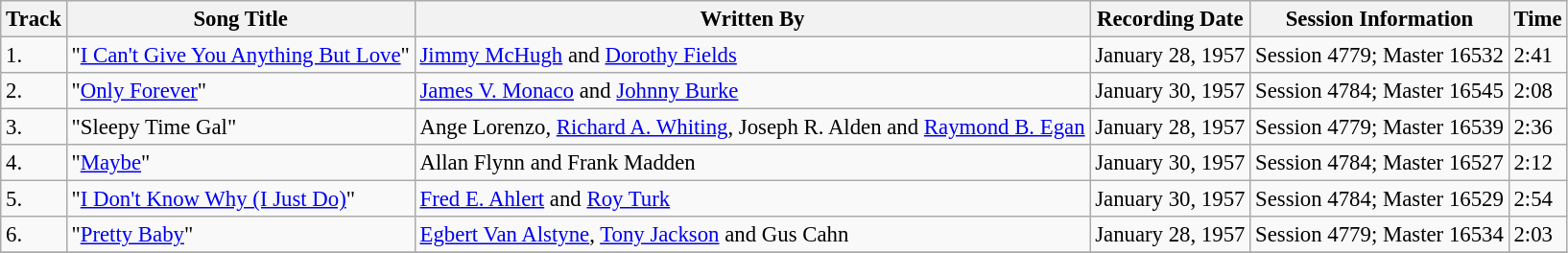<table class="wikitable" style="font-size:95%;">
<tr>
<th>Track</th>
<th>Song Title</th>
<th>Written By</th>
<th>Recording Date</th>
<th>Session Information</th>
<th>Time</th>
</tr>
<tr>
<td>1.</td>
<td>"<a href='#'>I Can't Give You Anything But Love</a>"</td>
<td><a href='#'>Jimmy McHugh</a> and <a href='#'>Dorothy Fields</a></td>
<td>January 28, 1957</td>
<td>Session 4779; Master 16532</td>
<td>2:41</td>
</tr>
<tr>
<td>2.</td>
<td>"<a href='#'>Only Forever</a>"</td>
<td><a href='#'>James V. Monaco</a> and <a href='#'>Johnny Burke</a></td>
<td>January 30, 1957</td>
<td>Session 4784; Master 16545</td>
<td>2:08</td>
</tr>
<tr>
<td>3.</td>
<td>"Sleepy Time Gal"</td>
<td>Ange Lorenzo, <a href='#'>Richard A. Whiting</a>, Joseph R. Alden and <a href='#'>Raymond B. Egan</a></td>
<td>January 28, 1957</td>
<td>Session 4779; Master 16539</td>
<td>2:36</td>
</tr>
<tr>
<td>4.</td>
<td>"<a href='#'>Maybe</a>"</td>
<td>Allan Flynn and Frank Madden</td>
<td>January 30, 1957</td>
<td>Session 4784; Master 16527</td>
<td>2:12</td>
</tr>
<tr>
<td>5.</td>
<td>"<a href='#'>I Don't Know Why (I Just Do)</a>"</td>
<td><a href='#'>Fred E. Ahlert</a> and <a href='#'>Roy Turk</a></td>
<td>January 30, 1957</td>
<td>Session 4784; Master 16529</td>
<td>2:54</td>
</tr>
<tr>
<td>6.</td>
<td>"<a href='#'>Pretty Baby</a>"</td>
<td><a href='#'>Egbert Van Alstyne</a>, <a href='#'>Tony Jackson</a> and Gus Cahn</td>
<td>January 28, 1957</td>
<td>Session 4779; Master 16534</td>
<td>2:03</td>
</tr>
<tr>
</tr>
</table>
